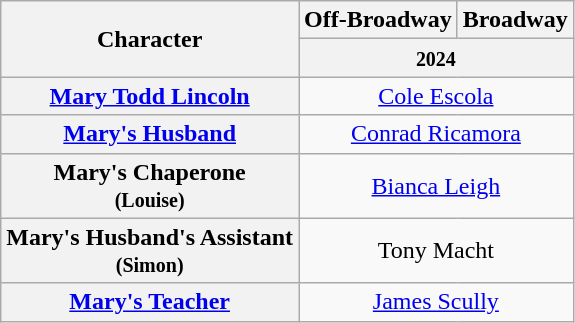<table class="wikitable">
<tr>
<th rowspan="2">Character</th>
<th>Off-Broadway</th>
<th>Broadway</th>
</tr>
<tr>
<th colspan="2" scope="colgroup"><small>2024</small></th>
</tr>
<tr>
<th><a href='#'>Mary Todd Lincoln</a></th>
<td colspan="2" align="center"><a href='#'>Cole Escola</a></td>
</tr>
<tr>
<th><a href='#'>Mary's Husband</a></th>
<td colspan="2" align="center"><a href='#'>Conrad Ricamora</a></td>
</tr>
<tr>
<th>Mary's Chaperone<br><small>(Louise)</small></th>
<td colspan="2" align="center"><a href='#'>Bianca Leigh</a></td>
</tr>
<tr>
<th>Mary's Husband's Assistant<br><small>(Simon)</small></th>
<td colspan="2" align="center">Tony Macht</td>
</tr>
<tr>
<th><a href='#'>Mary's Teacher</a></th>
<td colspan="2" align="center"><a href='#'>James Scully</a></td>
</tr>
</table>
